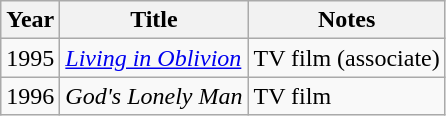<table class="wikitable sortable">
<tr>
<th>Year</th>
<th>Title</th>
<th class="unsortable">Notes</th>
</tr>
<tr>
<td>1995</td>
<td><em><a href='#'>Living in Oblivion</a></em></td>
<td>TV film (associate)</td>
</tr>
<tr>
<td>1996</td>
<td><em>God's Lonely Man</em></td>
<td>TV film</td>
</tr>
</table>
